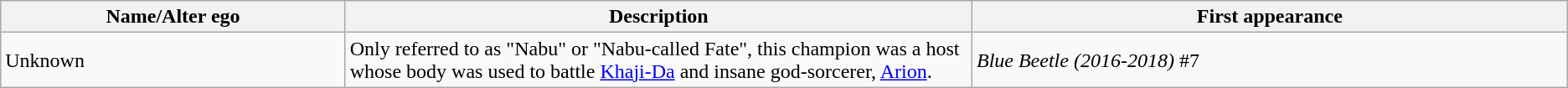<table class="wikitable">
<tr>
<th style="width:22%;">Name/Alter ego</th>
<th style="width:40%;">Description</th>
<th>First appearance</th>
</tr>
<tr>
<td>Unknown</td>
<td>Only referred to as "Nabu" or "Nabu-called Fate", this champion was a host whose body was used to battle <a href='#'>Khaji-Da</a> and insane god-sorcerer, <a href='#'>Arion</a>.</td>
<td><em>Blue Beetle</em>  <em>(2016-2018)</em> #7</td>
</tr>
</table>
